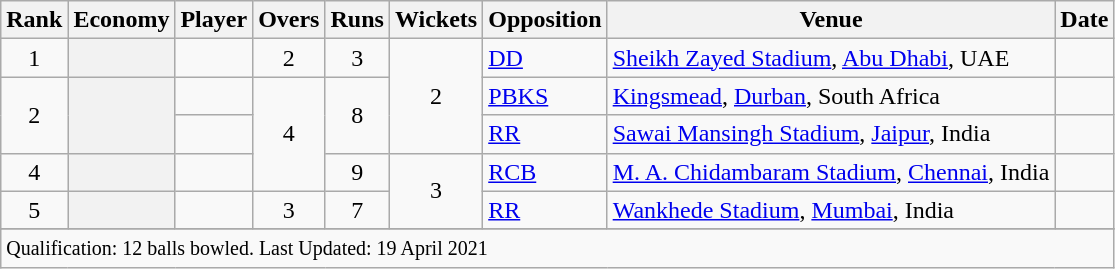<table class="wikitable">
<tr>
<th>Rank</th>
<th>Economy</th>
<th>Player</th>
<th>Overs</th>
<th>Runs</th>
<th>Wickets</th>
<th>Opposition</th>
<th>Venue</th>
<th>Date</th>
</tr>
<tr>
<td align=center>1</td>
<th scope=row style=text-align:center;></th>
<td></td>
<td align=center>2</td>
<td align=center>3</td>
<td align=center rowspan=3>2</td>
<td><a href='#'>DD</a></td>
<td><a href='#'>Sheikh Zayed Stadium</a>, <a href='#'>Abu Dhabi</a>, UAE</td>
<td></td>
</tr>
<tr>
<td align=center rowspan=2>2</td>
<th scope=row style=text-align:center; rowspan=2></th>
<td></td>
<td align=center rowspan=3>4</td>
<td align=center rowspan=2>8</td>
<td><a href='#'>PBKS</a></td>
<td><a href='#'>Kingsmead</a>, <a href='#'>Durban</a>, South Africa</td>
<td></td>
</tr>
<tr>
<td></td>
<td><a href='#'>RR</a></td>
<td><a href='#'>Sawai Mansingh Stadium</a>, <a href='#'>Jaipur</a>, India</td>
<td></td>
</tr>
<tr>
<td align=center>4</td>
<th scope=row style=text-align:center;></th>
<td></td>
<td align=center>9</td>
<td align=center rowspan=2>3</td>
<td><a href='#'>RCB</a></td>
<td><a href='#'>M. A. Chidambaram Stadium</a>, <a href='#'>Chennai</a>, India</td>
<td></td>
</tr>
<tr>
<td align=center>5</td>
<th scope=row style=text-align:center;></th>
<td></td>
<td align=center>3</td>
<td align=center>7</td>
<td><a href='#'>RR</a></td>
<td><a href='#'>Wankhede Stadium</a>, <a href='#'>Mumbai</a>, India</td>
<td></td>
</tr>
<tr>
</tr>
<tr class=sortbottom>
<td colspan=9><small>Qualification: 12 balls bowled. Last Updated: 19 April 2021</small></td>
</tr>
</table>
